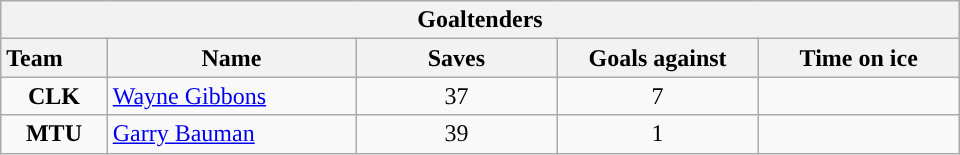<table class="wikitable" style="width:40em; text-align:right;">
<tr>
<th colspan=5>Goaltenders</th>
</tr>
<tr>
<th style="width:4em; text-align:left;">Team</th>
<th style="width:10em;">Name</th>
<th style="width:8em;">Saves</th>
<th style="width:8em;">Goals against</th>
<th style="width:8em;">Time on ice</th>
</tr>
<tr>
<td align=center><strong>CLK</strong></td>
<td style="text-align:left;"><a href='#'>Wayne Gibbons</a></td>
<td align=center>37</td>
<td align=center>7</td>
<td align=center></td>
</tr>
<tr>
<td align=center><strong>MTU</strong></td>
<td style="text-align:left;"><a href='#'>Garry Bauman</a></td>
<td align=center>39</td>
<td align=center>1</td>
<td align=center></td>
</tr>
</table>
